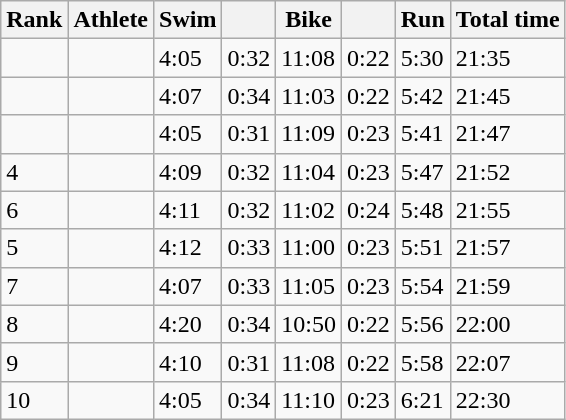<table class="wikitable sortable">
<tr>
<th>Rank</th>
<th>Athlete</th>
<th>Swim</th>
<th></th>
<th>Bike</th>
<th></th>
<th>Run</th>
<th>Total time</th>
</tr>
<tr>
<td></td>
<td></td>
<td>4:05</td>
<td>0:32</td>
<td>11:08</td>
<td>0:22</td>
<td>5:30</td>
<td>21:35</td>
</tr>
<tr>
<td></td>
<td></td>
<td>4:07</td>
<td>0:34</td>
<td>11:03</td>
<td>0:22</td>
<td>5:42</td>
<td>21:45</td>
</tr>
<tr>
<td></td>
<td></td>
<td>4:05</td>
<td>0:31</td>
<td>11:09</td>
<td>0:23</td>
<td>5:41</td>
<td>21:47</td>
</tr>
<tr>
<td>4</td>
<td></td>
<td>4:09</td>
<td>0:32</td>
<td>11:04</td>
<td>0:23</td>
<td>5:47</td>
<td>21:52</td>
</tr>
<tr>
<td>6</td>
<td></td>
<td>4:11</td>
<td>0:32</td>
<td>11:02</td>
<td>0:24</td>
<td>5:48</td>
<td>21:55</td>
</tr>
<tr>
<td>5</td>
<td></td>
<td>4:12</td>
<td>0:33</td>
<td>11:00</td>
<td>0:23</td>
<td>5:51</td>
<td>21:57</td>
</tr>
<tr>
<td>7</td>
<td></td>
<td>4:07</td>
<td>0:33</td>
<td>11:05</td>
<td>0:23</td>
<td>5:54</td>
<td>21:59</td>
</tr>
<tr>
<td>8</td>
<td></td>
<td>4:20</td>
<td>0:34</td>
<td>10:50</td>
<td>0:22</td>
<td>5:56</td>
<td>22:00</td>
</tr>
<tr>
<td>9</td>
<td></td>
<td>4:10</td>
<td>0:31</td>
<td>11:08</td>
<td>0:22</td>
<td>5:58</td>
<td>22:07</td>
</tr>
<tr>
<td>10</td>
<td></td>
<td>4:05</td>
<td>0:34</td>
<td>11:10</td>
<td>0:23</td>
<td>6:21</td>
<td>22:30</td>
</tr>
</table>
